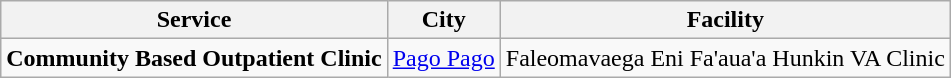<table class="wikitable">
<tr>
<th>Service</th>
<th>City</th>
<th>Facility</th>
</tr>
<tr>
<td><strong>Community Based Outpatient Clinic</strong></td>
<td><a href='#'>Pago Pago</a></td>
<td>Faleomavaega Eni Fa'aua'a Hunkin VA Clinic</td>
</tr>
</table>
